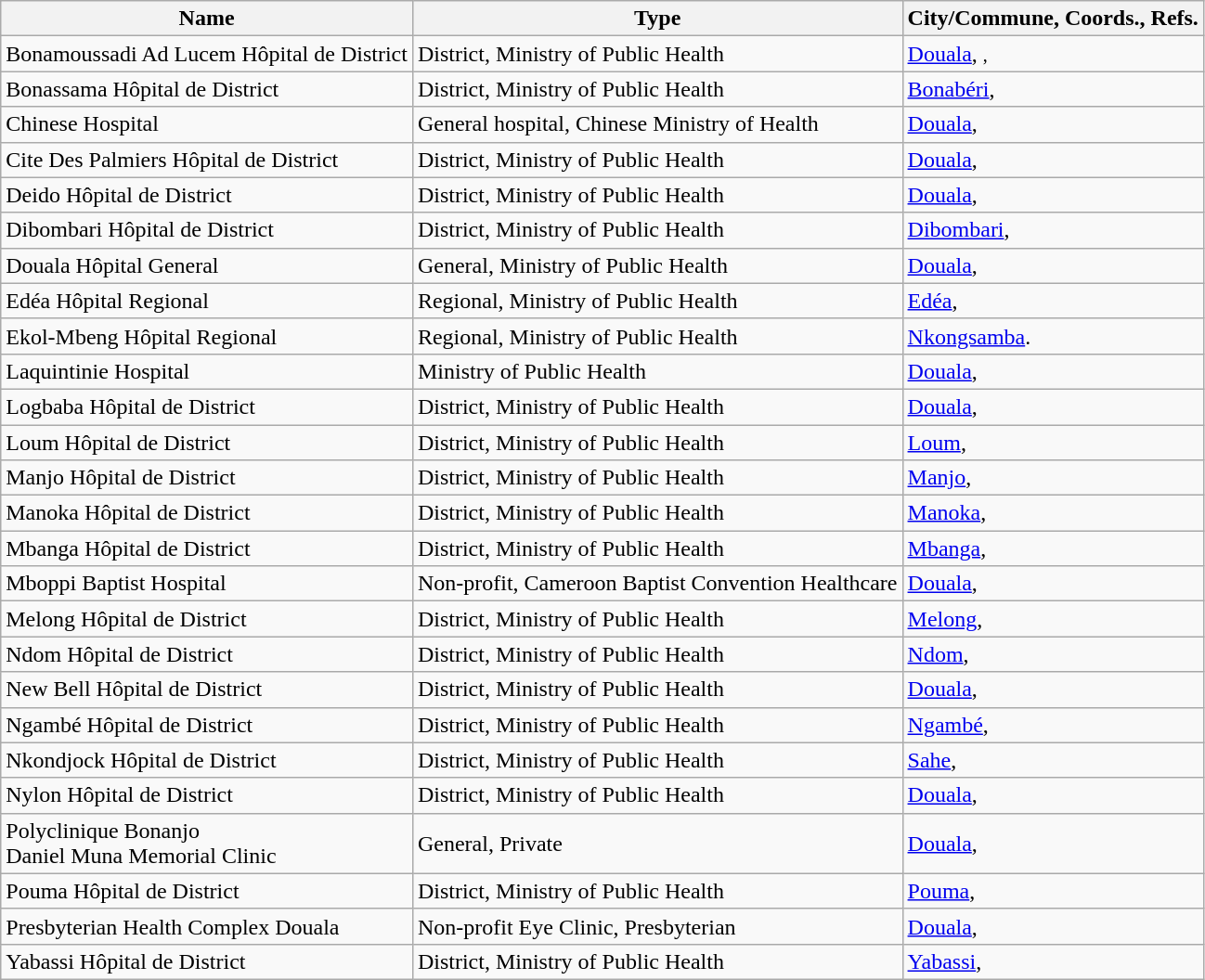<table class="wikitable sortable">
<tr>
<th>Name</th>
<th>Type</th>
<th>City/Commune, Coords., Refs.</th>
</tr>
<tr>
<td>Bonamoussadi Ad Lucem Hôpital de District</td>
<td>District, Ministry of Public Health</td>
<td><a href='#'>Douala</a>, <small>, </small></td>
</tr>
<tr>
<td>Bonassama Hôpital de District</td>
<td>District, Ministry of Public Health</td>
<td><a href='#'>Bonabéri</a>, <small></small></td>
</tr>
<tr>
<td>Chinese Hospital</td>
<td>General hospital, Chinese Ministry of Health</td>
<td><a href='#'>Douala</a>, <small></small></td>
</tr>
<tr>
<td>Cite Des Palmiers Hôpital de District</td>
<td>District, Ministry of Public Health</td>
<td><a href='#'>Douala</a>, <small></small></td>
</tr>
<tr>
<td>Deido Hôpital de District</td>
<td>District, Ministry of Public Health</td>
<td><a href='#'>Douala</a>, <small></small></td>
</tr>
<tr>
<td>Dibombari Hôpital de District</td>
<td>District, Ministry of Public Health</td>
<td><a href='#'>Dibombari</a>, <small></small></td>
</tr>
<tr>
<td>Douala Hôpital General</td>
<td>General, Ministry of Public Health</td>
<td><a href='#'>Douala</a>, <small></small></td>
</tr>
<tr>
<td>Edéa Hôpital Regional</td>
<td>Regional, Ministry of Public Health</td>
<td><a href='#'>Edéa</a>, <small></small></td>
</tr>
<tr>
<td>Ekol-Mbeng Hôpital Regional</td>
<td>Regional, Ministry of Public Health</td>
<td><a href='#'>Nkongsamba</a>. <small></small></td>
</tr>
<tr>
<td>Laquintinie Hospital</td>
<td>Ministry of Public Health</td>
<td><a href='#'>Douala</a>, <small></small></td>
</tr>
<tr>
<td>Logbaba Hôpital de District</td>
<td>District, Ministry of Public Health</td>
<td><a href='#'>Douala</a>, <small></small></td>
</tr>
<tr>
<td>Loum Hôpital de District</td>
<td>District, Ministry of Public Health</td>
<td><a href='#'>Loum</a>, <small></small></td>
</tr>
<tr>
<td>Manjo Hôpital de District</td>
<td>District, Ministry of Public Health</td>
<td><a href='#'>Manjo</a>, <small></small></td>
</tr>
<tr>
<td>Manoka Hôpital de District</td>
<td>District, Ministry of Public Health</td>
<td><a href='#'>Manoka</a>, <small></small></td>
</tr>
<tr>
<td>Mbanga Hôpital de District</td>
<td>District, Ministry of Public Health</td>
<td><a href='#'>Mbanga</a>, <small></small></td>
</tr>
<tr>
<td>Mboppi Baptist Hospital</td>
<td>Non-profit, Cameroon Baptist Convention Healthcare</td>
<td><a href='#'>Douala</a>, <small></small></td>
</tr>
<tr>
<td>Melong Hôpital de District</td>
<td>District, Ministry of Public Health</td>
<td><a href='#'>Melong</a>, <small></small></td>
</tr>
<tr>
<td>Ndom Hôpital de District</td>
<td>District, Ministry of Public Health</td>
<td><a href='#'>Ndom</a>, <small></small></td>
</tr>
<tr>
<td>New Bell Hôpital de District</td>
<td>District, Ministry of Public Health</td>
<td><a href='#'>Douala</a>, <small></small></td>
</tr>
<tr>
<td>Ngambé Hôpital de District</td>
<td>District, Ministry of Public Health</td>
<td><a href='#'>Ngambé</a>, <small></small></td>
</tr>
<tr>
<td>Nkondjock Hôpital de District</td>
<td>District, Ministry of Public Health</td>
<td><a href='#'>Sahe</a>, <small></small></td>
</tr>
<tr>
<td>Nylon Hôpital de District</td>
<td>District, Ministry of Public Health</td>
<td><a href='#'>Douala</a>, <small></small></td>
</tr>
<tr>
<td>Polyclinique Bonanjo<br>Daniel Muna Memorial Clinic</td>
<td>General, Private</td>
<td><a href='#'>Douala</a>, <small></small></td>
</tr>
<tr>
<td>Pouma Hôpital de District</td>
<td>District, Ministry of Public Health</td>
<td><a href='#'>Pouma</a>, <small></small></td>
</tr>
<tr>
<td>Presbyterian Health Complex Douala</td>
<td>Non-profit Eye Clinic, Presbyterian</td>
<td><a href='#'>Douala</a>, <small></small></td>
</tr>
<tr>
<td>Yabassi Hôpital de District</td>
<td>District, Ministry of Public Health</td>
<td><a href='#'>Yabassi</a>, <small></small></td>
</tr>
</table>
